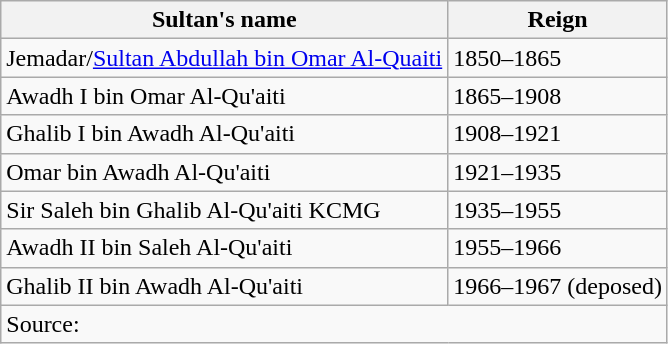<table class="wikitable">
<tr>
<th>Sultan's name</th>
<th>Reign</th>
</tr>
<tr>
<td>Jemadar/<a href='#'>Sultan Abdullah bin Omar Al-Quaiti</a></td>
<td>1850–1865</td>
</tr>
<tr>
<td>Awadh I bin Omar Al-Qu'aiti</td>
<td>1865–1908</td>
</tr>
<tr>
<td>Ghalib I bin Awadh Al-Qu'aiti</td>
<td>1908–1921</td>
</tr>
<tr>
<td>Omar bin Awadh Al-Qu'aiti</td>
<td>1921–1935</td>
</tr>
<tr>
<td>Sir Saleh bin Ghalib Al-Qu'aiti KCMG</td>
<td>1935–1955</td>
</tr>
<tr>
<td>Awadh II bin Saleh Al-Qu'aiti</td>
<td>1955–1966</td>
</tr>
<tr>
<td>Ghalib II bin Awadh Al-Qu'aiti</td>
<td>1966–1967 (deposed)</td>
</tr>
<tr>
<td colspan="2">Source:</td>
</tr>
</table>
